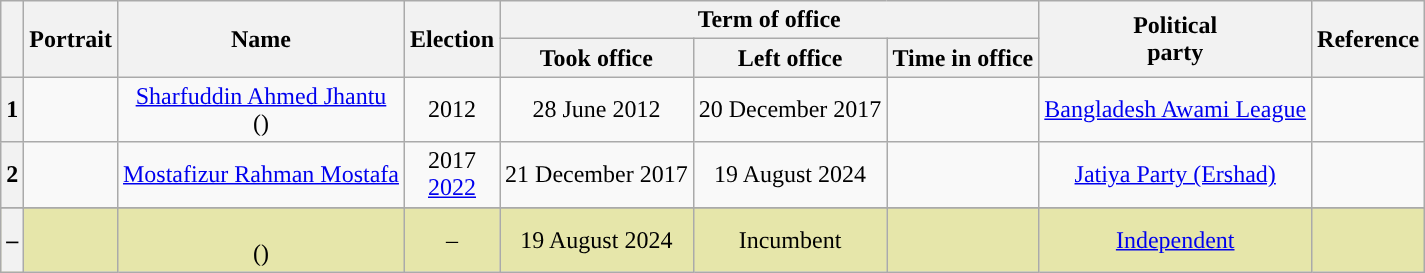<table class="wikitable" style="text-align:center">
<tr>
<th rowspan="2"></th>
<th rowspan="2">Portrait</th>
<th rowspan="2">Name<br></th>
<th rowspan="2">Election</th>
<th colspan="3"><strong>Term of office</strong></th>
<th rowspan="2"><strong>Political<br> party</strong></th>
<th rowspan="2"><strong>Reference</strong></th>
</tr>
<tr>
<th><strong>Took office</strong></th>
<th><strong>Left office</strong></th>
<th><strong>Time in office</strong></th>
</tr>
<tr>
<th style="background:">1</th>
<td></td>
<td><a href='#'>Sharfuddin Ahmed Jhantu</a> <br>()</td>
<td>2012</td>
<td align=center>28 June 2012</td>
<td align=center>20 December 2017</td>
<td></td>
<td><a href='#'>Bangladesh Awami League</a></td>
<td></td>
</tr>
<tr>
<th style="background:">2</th>
<td></td>
<td><a href='#'>Mostafizur Rahman Mostafa</a></td>
<td>2017<br><a href='#'>2022</a></td>
<td align=center>21 December 2017</td>
<td align=center>19 August 2024</td>
<td></td>
<td><a href='#'>Jatiya Party (Ershad)</a></td>
<td></td>
</tr>
<tr>
</tr>
<tr style="background:#e6e6aa;">
<th style="background:">–</th>
<td align=center></td>
<td><br>()</td>
<td>–</td>
<td align=center>19 August 2024</td>
<td align=center>Incumbent</td>
<td></td>
<td><a href='#'>Independent</a></td>
<td></td>
</tr>
</table>
